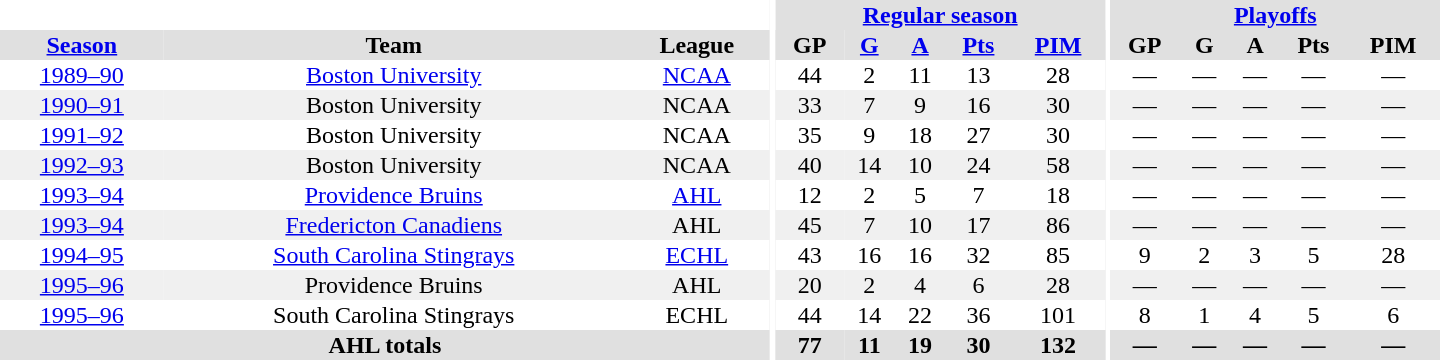<table border="0" cellpadding="1" cellspacing="0" style="text-align:center; width:60em">
<tr bgcolor="#e0e0e0">
<th colspan="3" bgcolor="#ffffff"></th>
<th rowspan="99" bgcolor="#ffffff"></th>
<th colspan="5"><a href='#'>Regular season</a></th>
<th rowspan="99" bgcolor="#ffffff"></th>
<th colspan="5"><a href='#'>Playoffs</a></th>
</tr>
<tr bgcolor="#e0e0e0">
<th><a href='#'>Season</a></th>
<th>Team</th>
<th>League</th>
<th>GP</th>
<th><a href='#'>G</a></th>
<th><a href='#'>A</a></th>
<th><a href='#'>Pts</a></th>
<th><a href='#'>PIM</a></th>
<th>GP</th>
<th>G</th>
<th>A</th>
<th>Pts</th>
<th>PIM</th>
</tr>
<tr>
<td><a href='#'>1989–90</a></td>
<td><a href='#'>Boston University</a></td>
<td><a href='#'>NCAA</a></td>
<td>44</td>
<td>2</td>
<td>11</td>
<td>13</td>
<td>28</td>
<td>—</td>
<td>—</td>
<td>—</td>
<td>—</td>
<td>—</td>
</tr>
<tr bgcolor="#f0f0f0">
<td><a href='#'>1990–91</a></td>
<td>Boston University</td>
<td>NCAA</td>
<td>33</td>
<td>7</td>
<td>9</td>
<td>16</td>
<td>30</td>
<td>—</td>
<td>—</td>
<td>—</td>
<td>—</td>
<td>—</td>
</tr>
<tr>
<td><a href='#'>1991–92</a></td>
<td>Boston University</td>
<td>NCAA</td>
<td>35</td>
<td>9</td>
<td>18</td>
<td>27</td>
<td>30</td>
<td>—</td>
<td>—</td>
<td>—</td>
<td>—</td>
<td>—</td>
</tr>
<tr bgcolor="#f0f0f0">
<td><a href='#'>1992–93</a></td>
<td>Boston University</td>
<td>NCAA</td>
<td>40</td>
<td>14</td>
<td>10</td>
<td>24</td>
<td>58</td>
<td>—</td>
<td>—</td>
<td>—</td>
<td>—</td>
<td>—</td>
</tr>
<tr>
<td><a href='#'>1993–94</a></td>
<td><a href='#'>Providence Bruins</a></td>
<td><a href='#'>AHL</a></td>
<td>12</td>
<td>2</td>
<td>5</td>
<td>7</td>
<td>18</td>
<td>—</td>
<td>—</td>
<td>—</td>
<td>—</td>
<td>—</td>
</tr>
<tr bgcolor="#f0f0f0">
<td><a href='#'>1993–94</a></td>
<td><a href='#'>Fredericton Canadiens</a></td>
<td>AHL</td>
<td>45</td>
<td>7</td>
<td>10</td>
<td>17</td>
<td>86</td>
<td>—</td>
<td>—</td>
<td>—</td>
<td>—</td>
<td>—</td>
</tr>
<tr>
<td><a href='#'>1994–95</a></td>
<td><a href='#'>South Carolina Stingrays</a></td>
<td><a href='#'>ECHL</a></td>
<td>43</td>
<td>16</td>
<td>16</td>
<td>32</td>
<td>85</td>
<td>9</td>
<td>2</td>
<td>3</td>
<td>5</td>
<td>28</td>
</tr>
<tr bgcolor="#f0f0f0">
<td><a href='#'>1995–96</a></td>
<td>Providence Bruins</td>
<td>AHL</td>
<td>20</td>
<td>2</td>
<td>4</td>
<td>6</td>
<td>28</td>
<td>—</td>
<td>—</td>
<td>—</td>
<td>—</td>
<td>—</td>
</tr>
<tr>
<td><a href='#'>1995–96</a></td>
<td>South Carolina Stingrays</td>
<td>ECHL</td>
<td>44</td>
<td>14</td>
<td>22</td>
<td>36</td>
<td>101</td>
<td>8</td>
<td>1</td>
<td>4</td>
<td>5</td>
<td>6</td>
</tr>
<tr>
</tr>
<tr ALIGN="center" bgcolor="#e0e0e0">
<th colspan="3">AHL totals</th>
<th ALIGN="center">77</th>
<th ALIGN="center">11</th>
<th ALIGN="center">19</th>
<th ALIGN="center">30</th>
<th ALIGN="center">132</th>
<th ALIGN="center">—</th>
<th ALIGN="center">—</th>
<th ALIGN="center">—</th>
<th ALIGN="center">—</th>
<th ALIGN="center">—</th>
</tr>
</table>
